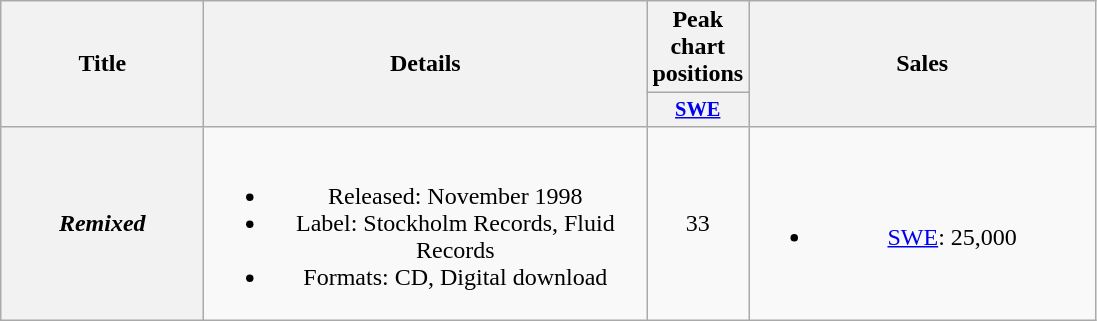<table class="wikitable plainrowheaders" style="text-align:center;">
<tr>
<th rowspan="2" scope="col" style="width:8em;">Title</th>
<th rowspan="2" scope="col" style="width:18em;">Details</th>
<th scope="col">Peak chart positions</th>
<th rowspan="2" scope="col" style="width:14em;">Sales</th>
</tr>
<tr>
<th scope="col" style="width:3em;font-size:85%;"><a href='#'>SWE</a><br></th>
</tr>
<tr>
<th scope="row"><em>Remixed</em></th>
<td><br><ul><li>Released: November 1998</li><li>Label: Stockholm Records, Fluid Records</li><li>Formats: CD, Digital download</li></ul></td>
<td>33</td>
<td><br><ul><li><a href='#'>SWE</a>: 25,000</li></ul></td>
</tr>
</table>
